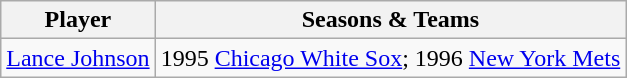<table class="wikitable sortable">
<tr>
<th>Player</th>
<th>Seasons & Teams</th>
</tr>
<tr>
<td><a href='#'>Lance Johnson</a></td>
<td>1995 <a href='#'>Chicago White Sox</a>; 1996 <a href='#'>New York Mets</a></td>
</tr>
</table>
